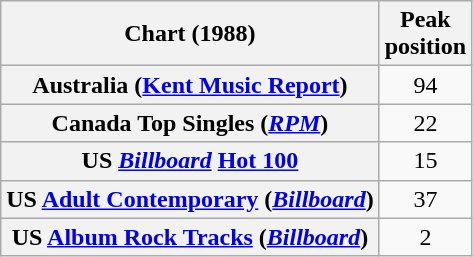<table class="wikitable sortable plainrowheaders" style="text-align:center">
<tr>
<th scope="col">Chart (1988)</th>
<th scope="col">Peak<br>position</th>
</tr>
<tr>
<th scope="row">Australia (<a href='#'>Kent Music Report</a>)</th>
<td align="center">94</td>
</tr>
<tr>
<th scope="row">Canada Top Singles (<em><a href='#'>RPM</a></em>)</th>
<td align="center">22</td>
</tr>
<tr>
<th scope="row">US <em><a href='#'>Billboard</a></em> <a href='#'>Hot 100</a></th>
<td align="center">15</td>
</tr>
<tr>
<th scope="row">US <a href='#'>Adult Contemporary</a> (<em><a href='#'>Billboard</a></em>)</th>
<td align="center">37</td>
</tr>
<tr>
<th scope="row">US <a href='#'>Album Rock Tracks</a> (<em><a href='#'>Billboard</a></em>)</th>
<td align="center">2</td>
</tr>
</table>
